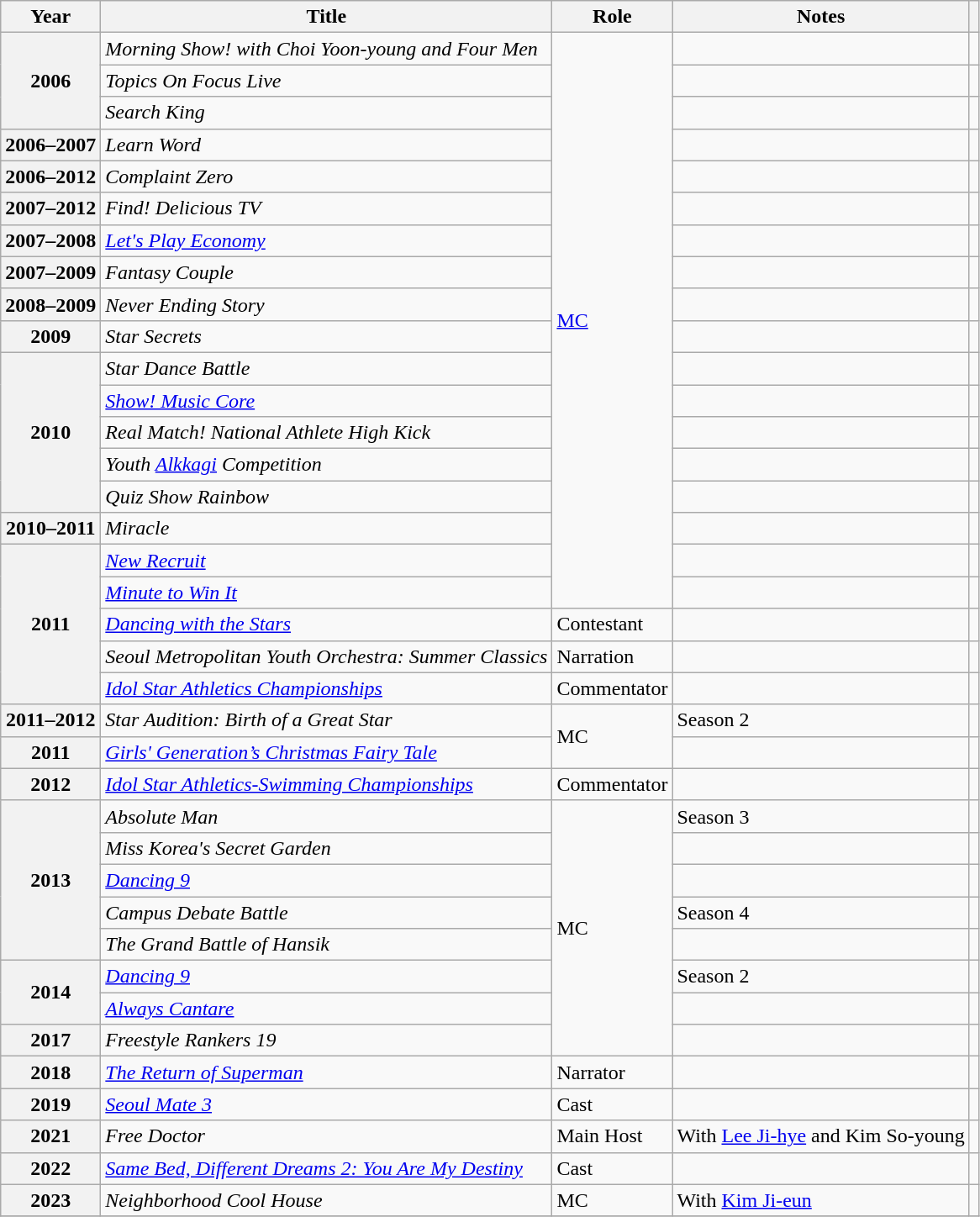<table class="wikitable sortable plainrowheaders">
<tr>
<th scope="col">Year</th>
<th scope="col">Title</th>
<th scope="col">Role</th>
<th scope="col" class="unsortable">Notes</th>
<th scope="col" class="unsortable"></th>
</tr>
<tr>
<th scope="row" rowspan="3">2006</th>
<td><em>Morning Show! with Choi Yoon-young and Four Men</em></td>
<td rowspan="18"><a href='#'>MC</a></td>
<td></td>
<td></td>
</tr>
<tr>
<td><em>Topics On Focus Live</em></td>
<td></td>
<td></td>
</tr>
<tr>
<td><em>Search King</em></td>
<td></td>
<td></td>
</tr>
<tr>
<th scope="row">2006–2007</th>
<td><em>Learn Word</em></td>
<td></td>
<td></td>
</tr>
<tr>
<th scope="row">2006–2012</th>
<td><em>Complaint Zero</em></td>
<td></td>
<td></td>
</tr>
<tr>
<th scope="row">2007–2012</th>
<td><em>Find! Delicious TV</em></td>
<td></td>
<td></td>
</tr>
<tr>
<th scope="row">2007–2008</th>
<td><em><a href='#'>Let's Play Economy</a></em></td>
<td></td>
<td></td>
</tr>
<tr>
<th scope="row">2007–2009</th>
<td><em>Fantasy Couple</em></td>
<td></td>
<td></td>
</tr>
<tr>
<th scope="row">2008–2009</th>
<td><em>Never Ending Story</em></td>
<td></td>
<td></td>
</tr>
<tr>
<th scope="row">2009</th>
<td><em>Star Secrets</em></td>
<td></td>
<td></td>
</tr>
<tr>
<th scope="row" rowspan="5">2010</th>
<td><em>Star Dance Battle</em></td>
<td></td>
<td></td>
</tr>
<tr>
<td><em><a href='#'>Show! Music Core</a></em></td>
<td></td>
<td></td>
</tr>
<tr>
<td><em>Real Match! National Athlete High Kick</em></td>
<td></td>
<td></td>
</tr>
<tr>
<td><em>Youth <a href='#'>Alkkagi</a> Competition</em></td>
<td></td>
<td></td>
</tr>
<tr>
<td><em>Quiz Show Rainbow</em></td>
<td></td>
<td></td>
</tr>
<tr>
<th scope="row">2010–2011</th>
<td><em>Miracle</em></td>
<td></td>
<td></td>
</tr>
<tr>
<th scope="row" rowspan="5">2011</th>
<td><em><a href='#'>New Recruit</a></em></td>
<td></td>
<td></td>
</tr>
<tr>
<td><em><a href='#'>Minute to Win It</a></em></td>
<td></td>
<td></td>
</tr>
<tr>
<td><em><a href='#'>Dancing with the Stars</a></em></td>
<td>Contestant</td>
<td></td>
<td style="text-align:center"></td>
</tr>
<tr>
<td><em>Seoul Metropolitan Youth Orchestra: Summer Classics</em></td>
<td>Narration</td>
<td></td>
<td style="text-align:center"></td>
</tr>
<tr>
<td><em><a href='#'>Idol Star Athletics Championships</a></em></td>
<td>Commentator</td>
<td></td>
<td></td>
</tr>
<tr>
<th scope="row">2011–2012</th>
<td><em>Star Audition: Birth of a Great Star</em> </td>
<td rowspan="2">MC</td>
<td>Season 2</td>
<td style="text-align:center"></td>
</tr>
<tr>
<th scope="row">2011</th>
<td><em><a href='#'>Girls' Generation’s Christmas Fairy Tale</a></em></td>
<td></td>
<td></td>
</tr>
<tr>
<th scope="row">2012</th>
<td><em><a href='#'>Idol Star Athletics-Swimming Championships</a></em></td>
<td>Commentator</td>
<td></td>
<td></td>
</tr>
<tr>
<th scope="row" rowspan="5">2013</th>
<td><em>Absolute Man </em></td>
<td rowspan=8>MC</td>
<td>Season 3</td>
<td></td>
</tr>
<tr>
<td><em>Miss Korea's Secret Garden</em></td>
<td></td>
<td></td>
</tr>
<tr>
<td><em><a href='#'>Dancing 9</a></em></td>
<td></td>
<td></td>
</tr>
<tr>
<td><em>Campus Debate Battle </em></td>
<td>Season 4</td>
<td></td>
</tr>
<tr>
<td><em>The Grand Battle of Hansik</em> </td>
<td></td>
<td></td>
</tr>
<tr>
<th scope="row" rowspan="2">2014</th>
<td><em><a href='#'>Dancing 9</a></em></td>
<td>Season 2</td>
<td></td>
</tr>
<tr>
<td><em><a href='#'>Always Cantare</a></em></td>
<td></td>
<td></td>
</tr>
<tr>
<th scope="row">2017</th>
<td><em>Freestyle Rankers 19</em></td>
<td></td>
<td></td>
</tr>
<tr>
<th scope="row">2018</th>
<td><em><a href='#'>The Return of Superman</a></em></td>
<td>Narrator</td>
<td></td>
<td></td>
</tr>
<tr>
<th scope="row">2019</th>
<td><em><a href='#'>Seoul Mate 3</a></em></td>
<td>Cast</td>
<td></td>
<td></td>
</tr>
<tr>
<th scope="row">2021</th>
<td><em>Free Doctor</em></td>
<td>Main Host</td>
<td>With <a href='#'>Lee Ji-hye</a> and Kim So-young</td>
<td style="text-align:center"></td>
</tr>
<tr>
<th scope="row">2022</th>
<td><em><a href='#'>Same Bed, Different Dreams 2: You Are My Destiny</a></em></td>
<td>Cast</td>
<td></td>
<td style="text-align:center"></td>
</tr>
<tr>
<th scope="row">2023</th>
<td><em>Neighborhood Cool House</em></td>
<td>MC</td>
<td>With <a href='#'>Kim Ji-eun</a></td>
<td style="text-align:center"></td>
</tr>
<tr>
</tr>
</table>
